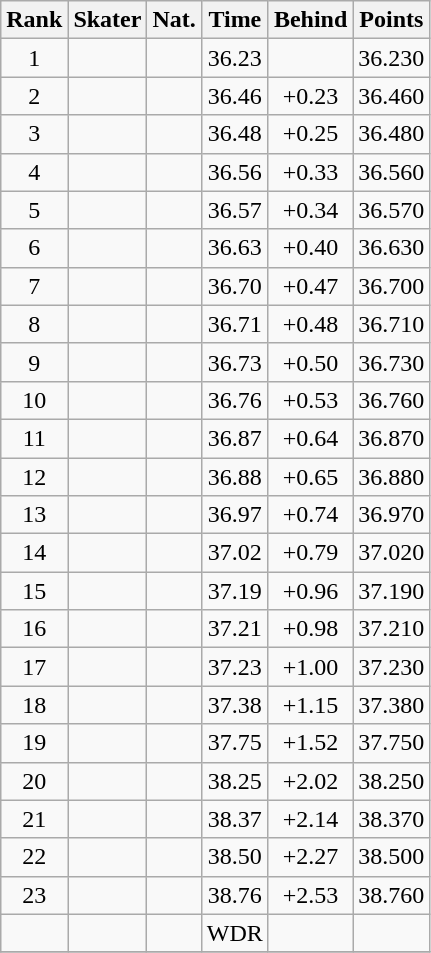<table class="wikitable sortable" border="1" style="text-align:center">
<tr>
<th>Rank</th>
<th>Skater</th>
<th>Nat.</th>
<th>Time</th>
<th>Behind</th>
<th>Points</th>
</tr>
<tr>
<td>1</td>
<td align=left></td>
<td></td>
<td>36.23</td>
<td></td>
<td>36.230</td>
</tr>
<tr>
<td>2</td>
<td align=left></td>
<td></td>
<td>36.46</td>
<td>+0.23</td>
<td>36.460</td>
</tr>
<tr>
<td>3</td>
<td align=left></td>
<td></td>
<td>36.48</td>
<td>+0.25</td>
<td>36.480</td>
</tr>
<tr>
<td>4</td>
<td align=left></td>
<td></td>
<td>36.56</td>
<td>+0.33</td>
<td>36.560</td>
</tr>
<tr>
<td>5</td>
<td align=left></td>
<td></td>
<td>36.57</td>
<td>+0.34</td>
<td>36.570</td>
</tr>
<tr>
<td>6</td>
<td align=left></td>
<td></td>
<td>36.63</td>
<td>+0.40</td>
<td>36.630</td>
</tr>
<tr>
<td>7</td>
<td align=left></td>
<td></td>
<td>36.70</td>
<td>+0.47</td>
<td>36.700</td>
</tr>
<tr>
<td>8</td>
<td align=left></td>
<td></td>
<td>36.71</td>
<td>+0.48</td>
<td>36.710</td>
</tr>
<tr>
<td>9</td>
<td align=left></td>
<td></td>
<td>36.73</td>
<td>+0.50</td>
<td>36.730</td>
</tr>
<tr>
<td>10</td>
<td align=left></td>
<td></td>
<td>36.76</td>
<td>+0.53</td>
<td>36.760</td>
</tr>
<tr>
<td>11</td>
<td align=left></td>
<td></td>
<td>36.87</td>
<td>+0.64</td>
<td>36.870</td>
</tr>
<tr>
<td>12</td>
<td align=left></td>
<td></td>
<td>36.88</td>
<td>+0.65</td>
<td>36.880</td>
</tr>
<tr>
<td>13</td>
<td align=left></td>
<td></td>
<td>36.97</td>
<td>+0.74</td>
<td>36.970</td>
</tr>
<tr>
<td>14</td>
<td align=left></td>
<td></td>
<td>37.02</td>
<td>+0.79</td>
<td>37.020</td>
</tr>
<tr>
<td>15</td>
<td align=left></td>
<td></td>
<td>37.19</td>
<td>+0.96</td>
<td>37.190</td>
</tr>
<tr>
<td>16</td>
<td align=left></td>
<td></td>
<td>37.21</td>
<td>+0.98</td>
<td>37.210</td>
</tr>
<tr>
<td>17</td>
<td align=left></td>
<td></td>
<td>37.23</td>
<td>+1.00</td>
<td>37.230</td>
</tr>
<tr>
<td>18</td>
<td align=left></td>
<td></td>
<td>37.38</td>
<td>+1.15</td>
<td>37.380</td>
</tr>
<tr>
<td>19</td>
<td align=left></td>
<td></td>
<td>37.75</td>
<td>+1.52</td>
<td>37.750</td>
</tr>
<tr>
<td>20</td>
<td align=left></td>
<td></td>
<td>38.25</td>
<td>+2.02</td>
<td>38.250</td>
</tr>
<tr>
<td>21</td>
<td align=left></td>
<td></td>
<td>38.37</td>
<td>+2.14</td>
<td>38.370</td>
</tr>
<tr>
<td>22</td>
<td align=left></td>
<td></td>
<td>38.50</td>
<td>+2.27</td>
<td>38.500</td>
</tr>
<tr>
<td>23</td>
<td align=left></td>
<td></td>
<td>38.76</td>
<td>+2.53</td>
<td>38.760</td>
</tr>
<tr>
<td></td>
<td align=left></td>
<td></td>
<td>WDR</td>
<td></td>
<td></td>
</tr>
<tr>
</tr>
</table>
